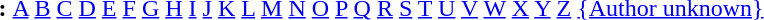<table id="toc" border="0">
<tr>
<th>:</th>
<td><a href='#'>A</a> <a href='#'>B</a> <a href='#'>C</a> <a href='#'>D</a> <a href='#'>E</a> <a href='#'>F</a> <a href='#'>G</a> <a href='#'>H</a> <a href='#'>I</a> <a href='#'>J</a> <a href='#'>K</a> <a href='#'>L</a> <a href='#'>M</a> <a href='#'>N</a> <a href='#'>O</a> <a href='#'>P</a> <a href='#'>Q</a> <a href='#'>R</a> <a href='#'>S</a> <a href='#'>T</a> <a href='#'>U</a> <a href='#'>V</a> <a href='#'>W</a> <a href='#'>X</a> <a href='#'>Y</a> <a href='#'>Z</a> <a href='#'>{Author unknown}</a></td>
</tr>
</table>
